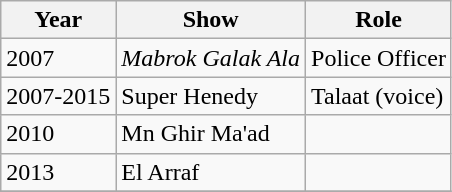<table class="wikitable">
<tr>
<th>Year</th>
<th>Show</th>
<th>Role</th>
</tr>
<tr>
<td>2007</td>
<td><em>Mabrok Galak Ala<strong></td>
<td>Police Officer</td>
</tr>
<tr>
<td>2007-2015</td>
<td>Super Henedy</td>
<td>Talaat (voice)</td>
</tr>
<tr>
<td>2010</td>
<td></em>Mn Ghir Ma'ad<em></td>
<td></td>
</tr>
<tr>
<td>2013</td>
<td></em>El Arraf<em></td>
<td></td>
</tr>
<tr>
</tr>
</table>
